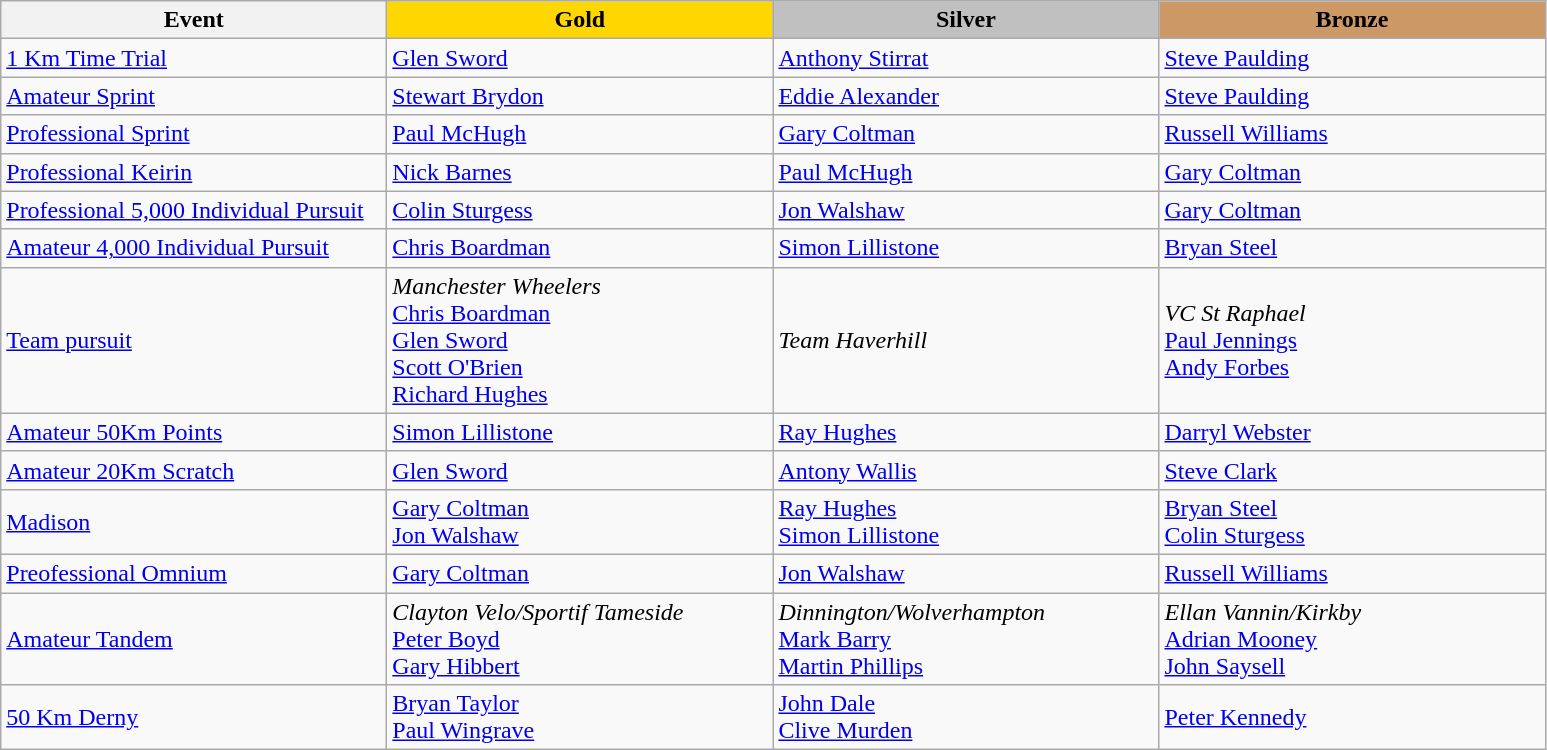<table class="wikitable" style="font-size: 100%">
<tr>
<th width=250>Event</th>
<th width=250 style="background-color: gold;">Gold</th>
<th width=250 style="background-color: silver;">Silver</th>
<th width=250 style="background-color: #cc9966;">Bronze</th>
</tr>
<tr>
<td><a href='#'>1 Km Time Trial</a></td>
<td><a href='#'>Glen Sword</a></td>
<td><a href='#'>Anthony Stirrat</a></td>
<td><a href='#'>Steve Paulding</a></td>
</tr>
<tr>
<td><a href='#'>Amateur Sprint</a></td>
<td><a href='#'>Stewart Brydon</a></td>
<td><a href='#'>Eddie Alexander</a></td>
<td><a href='#'>Steve Paulding</a></td>
</tr>
<tr>
<td><a href='#'>Professional Sprint</a></td>
<td><a href='#'>Paul McHugh</a></td>
<td><a href='#'>Gary Coltman</a></td>
<td><a href='#'>Russell Williams</a></td>
</tr>
<tr>
<td><a href='#'>Professional Keirin</a></td>
<td><a href='#'>Nick Barnes</a></td>
<td><a href='#'>Paul McHugh</a></td>
<td><a href='#'>Gary Coltman</a></td>
</tr>
<tr>
<td><a href='#'>Professional 5,000 Individual Pursuit</a></td>
<td><a href='#'>Colin Sturgess</a></td>
<td><a href='#'>Jon Walshaw</a></td>
<td><a href='#'>Gary Coltman</a></td>
</tr>
<tr>
<td><a href='#'>Amateur 4,000 Individual Pursuit</a></td>
<td><a href='#'>Chris Boardman</a></td>
<td><a href='#'>Simon Lillistone</a></td>
<td><a href='#'>Bryan Steel</a></td>
</tr>
<tr>
<td><a href='#'>Team pursuit</a></td>
<td><em>Manchester Wheelers</em> <br><a href='#'>Chris Boardman</a><br> <a href='#'>Glen Sword</a><br> <a href='#'>Scott O'Brien</a><br> <a href='#'>Richard Hughes</a></td>
<td><em>Team Haverhill</em><br></td>
<td><em>VC St Raphael</em><br><a href='#'>Paul Jennings</a><br> <a href='#'>Andy Forbes</a></td>
</tr>
<tr>
<td><a href='#'>Amateur 50Km Points</a></td>
<td><a href='#'>Simon Lillistone</a></td>
<td><a href='#'>Ray Hughes</a></td>
<td><a href='#'>Darryl Webster</a></td>
</tr>
<tr>
<td><a href='#'>Amateur 20Km Scratch</a></td>
<td><a href='#'>Glen Sword</a></td>
<td><a href='#'>Antony Wallis</a></td>
<td><a href='#'>Steve Clark</a></td>
</tr>
<tr>
<td><a href='#'>Madison</a></td>
<td><a href='#'>Gary Coltman</a> <br> <a href='#'>Jon Walshaw</a></td>
<td><a href='#'>Ray Hughes</a><br><a href='#'>Simon Lillistone</a></td>
<td><a href='#'>Bryan Steel</a> <br> <a href='#'>Colin Sturgess</a></td>
</tr>
<tr>
<td><a href='#'>Preofessional Omnium</a></td>
<td><a href='#'>Gary Coltman</a></td>
<td><a href='#'>Jon Walshaw</a></td>
<td><a href='#'>Russell Williams</a></td>
</tr>
<tr>
<td><a href='#'>Amateur Tandem</a></td>
<td><em>Clayton Velo/Sportif Tameside</em><br><a href='#'>Peter Boyd</a> <br> <a href='#'>Gary Hibbert</a></td>
<td><em>Dinnington/Wolverhampton</em><br><a href='#'>Mark Barry</a> <br> <a href='#'>Martin Phillips</a></td>
<td><em>Ellan Vannin/Kirkby</em><br><a href='#'>Adrian Mooney</a> <br> <a href='#'>John Saysell</a></td>
</tr>
<tr>
<td><a href='#'>50 Km Derny</a></td>
<td><a href='#'>Bryan Taylor</a><br><a href='#'>Paul Wingrave</a></td>
<td><a href='#'>John Dale</a><br><a href='#'>Clive Murden</a></td>
<td><a href='#'>Peter Kennedy</a><br></td>
</tr>
</table>
